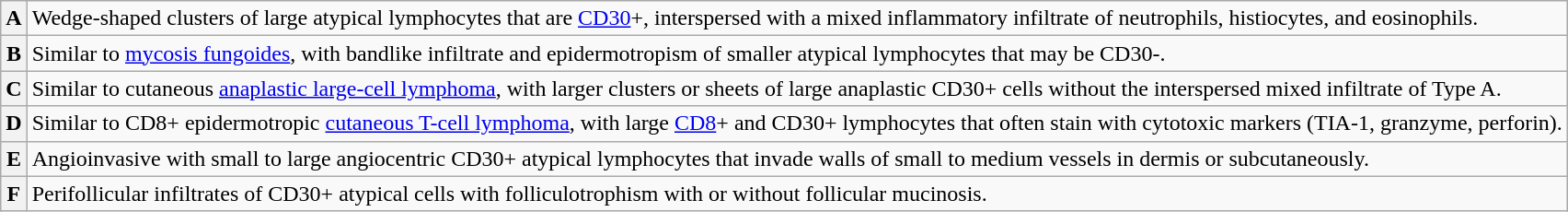<table class=wikitable>
<tr>
<th>A</th>
<td>Wedge-shaped clusters of large atypical lymphocytes that are <a href='#'>CD30</a>+, interspersed with a mixed inflammatory infiltrate of neutrophils, histiocytes, and eosinophils.</td>
</tr>
<tr>
<th>B</th>
<td>Similar to <a href='#'>mycosis fungoides</a>, with bandlike infiltrate and epidermotropism of smaller atypical lymphocytes that may be CD30-.</td>
</tr>
<tr>
<th>C</th>
<td>Similar to cutaneous <a href='#'>anaplastic large-cell lymphoma</a>, with larger clusters or sheets of large anaplastic CD30+ cells without the interspersed mixed infiltrate of Type A.</td>
</tr>
<tr>
<th>D</th>
<td>Similar to CD8+ epidermotropic <a href='#'>cutaneous T-cell lymphoma</a>, with large <a href='#'>CD8</a>+ and CD30+ lymphocytes that often stain with cytotoxic markers (TIA-1, granzyme, perforin).</td>
</tr>
<tr>
<th>E</th>
<td>Angioinvasive with small to large angiocentric CD30+ atypical lymphocytes that invade walls of small to medium vessels in dermis or subcutaneously.</td>
</tr>
<tr>
<th>F</th>
<td>Perifollicular infiltrates of CD30+ atypical cells with folliculotrophism with or without follicular mucinosis.</td>
</tr>
</table>
